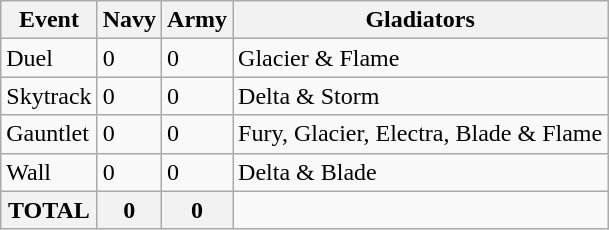<table class="wikitable">
<tr>
<th>Event</th>
<th>Navy</th>
<th>Army</th>
<th>Gladiators</th>
</tr>
<tr>
<td>Duel</td>
<td>0</td>
<td>0</td>
<td>Glacier & Flame</td>
</tr>
<tr>
<td>Skytrack</td>
<td>0</td>
<td>0</td>
<td>Delta & Storm</td>
</tr>
<tr>
<td>Gauntlet</td>
<td>0</td>
<td>0</td>
<td>Fury, Glacier, Electra, Blade & Flame</td>
</tr>
<tr>
<td>Wall</td>
<td>0</td>
<td>0</td>
<td>Delta & Blade</td>
</tr>
<tr>
<th>TOTAL</th>
<th>0</th>
<th>0</th>
</tr>
</table>
